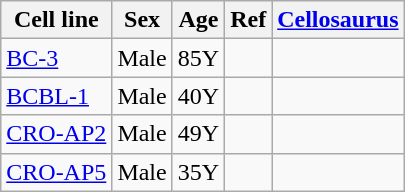<table class="wikitable sortable">
<tr>
<th>Cell line</th>
<th>Sex</th>
<th>Age</th>
<th>Ref</th>
<th><a href='#'>Cellosaurus</a></th>
</tr>
<tr>
<td><a href='#'>BC-3</a></td>
<td>Male</td>
<td>85Y</td>
<td></td>
<td></td>
</tr>
<tr>
<td><a href='#'>BCBL-1</a></td>
<td>Male</td>
<td>40Y</td>
<td></td>
<td></td>
</tr>
<tr>
<td><a href='#'>CRO-AP2</a></td>
<td>Male</td>
<td>49Y</td>
<td></td>
<td></td>
</tr>
<tr>
<td><a href='#'>CRO-AP5</a></td>
<td>Male</td>
<td>35Y</td>
<td></td>
<td></td>
</tr>
</table>
